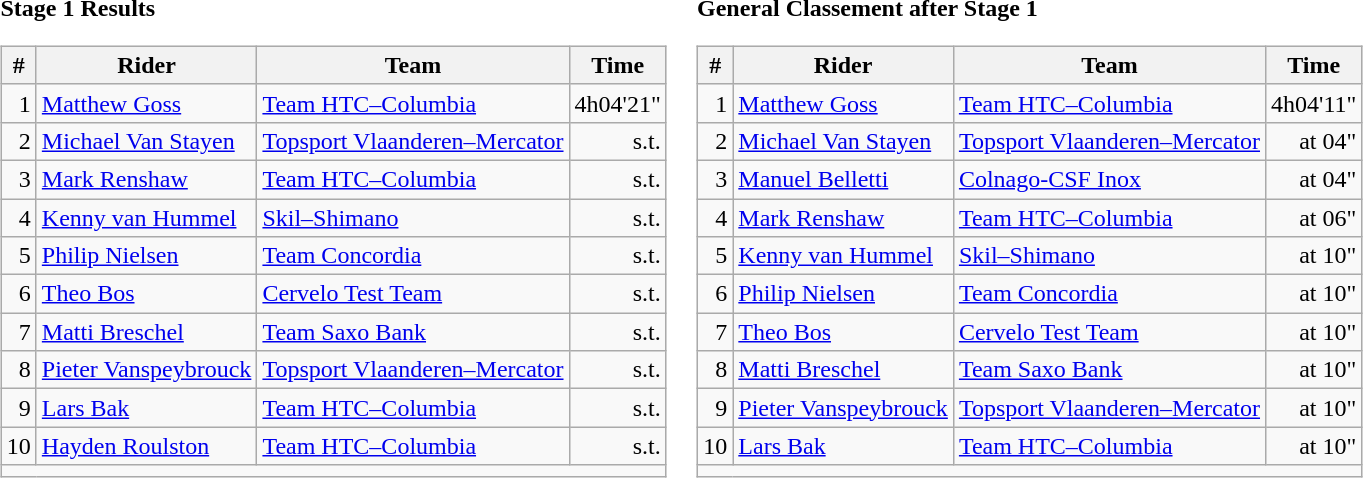<table>
<tr>
<td><strong>Stage 1 Results</strong><br><table class="wikitable">
<tr>
<th>#</th>
<th>Rider</th>
<th>Team</th>
<th>Time</th>
</tr>
<tr>
<td align=right>1</td>
<td> <a href='#'>Matthew Goss</a></td>
<td><a href='#'>Team HTC–Columbia</a></td>
<td align=right>4h04'21"</td>
</tr>
<tr>
<td align=right>2</td>
<td> <a href='#'>Michael Van Stayen</a></td>
<td><a href='#'>Topsport Vlaanderen–Mercator</a></td>
<td align=right>s.t.</td>
</tr>
<tr>
<td align=right>3</td>
<td> <a href='#'>Mark Renshaw</a></td>
<td><a href='#'>Team HTC–Columbia</a></td>
<td align=right>s.t.</td>
</tr>
<tr>
<td align=right>4</td>
<td> <a href='#'>Kenny van Hummel</a></td>
<td><a href='#'>Skil–Shimano</a></td>
<td align=right>s.t.</td>
</tr>
<tr>
<td align=right>5</td>
<td> <a href='#'>Philip Nielsen</a></td>
<td><a href='#'>Team Concordia</a></td>
<td align=right>s.t.</td>
</tr>
<tr>
<td align=right>6</td>
<td> <a href='#'>Theo Bos</a></td>
<td><a href='#'>Cervelo Test Team</a></td>
<td align=right>s.t.</td>
</tr>
<tr>
<td align=right>7</td>
<td> <a href='#'>Matti Breschel</a></td>
<td><a href='#'>Team Saxo Bank</a></td>
<td align=right>s.t.</td>
</tr>
<tr>
<td align=right>8</td>
<td> <a href='#'>Pieter Vanspeybrouck</a></td>
<td><a href='#'>Topsport Vlaanderen–Mercator</a></td>
<td align=right>s.t.</td>
</tr>
<tr>
<td align=right>9</td>
<td> <a href='#'>Lars Bak</a></td>
<td><a href='#'>Team HTC–Columbia</a></td>
<td align=right>s.t.</td>
</tr>
<tr>
<td align=right>10</td>
<td> <a href='#'>Hayden Roulston</a></td>
<td><a href='#'>Team HTC–Columbia</a></td>
<td align=right>s.t.</td>
</tr>
<tr>
<td align=right colspan=5></td>
</tr>
</table>
</td>
<td><strong>General Classement after Stage 1</strong><br><table class="wikitable">
<tr>
<th>#</th>
<th>Rider</th>
<th>Team</th>
<th>Time</th>
</tr>
<tr>
<td align=right>1</td>
<td> <a href='#'>Matthew Goss</a></td>
<td><a href='#'>Team HTC–Columbia</a></td>
<td align=right>4h04'11"</td>
</tr>
<tr>
<td align=right>2</td>
<td> <a href='#'>Michael Van Stayen</a></td>
<td><a href='#'>Topsport Vlaanderen–Mercator</a></td>
<td align=right>at 04"</td>
</tr>
<tr>
<td align=right>3</td>
<td> <a href='#'>Manuel Belletti</a></td>
<td><a href='#'>Colnago-CSF Inox</a></td>
<td align=right>at 04"</td>
</tr>
<tr>
<td align=right>4</td>
<td> <a href='#'>Mark Renshaw</a></td>
<td><a href='#'>Team HTC–Columbia</a></td>
<td align=right>at 06"</td>
</tr>
<tr>
<td align=right>5</td>
<td> <a href='#'>Kenny van Hummel</a></td>
<td><a href='#'>Skil–Shimano</a></td>
<td align=right>at 10"</td>
</tr>
<tr>
<td align=right>6</td>
<td> <a href='#'>Philip Nielsen</a></td>
<td><a href='#'>Team Concordia</a></td>
<td align=right>at 10"</td>
</tr>
<tr>
<td align=right>7</td>
<td> <a href='#'>Theo Bos</a></td>
<td><a href='#'>Cervelo Test Team</a></td>
<td align=right>at 10"</td>
</tr>
<tr>
<td align=right>8</td>
<td> <a href='#'>Matti Breschel</a></td>
<td><a href='#'>Team Saxo Bank</a></td>
<td align=right>at 10"</td>
</tr>
<tr>
<td align=right>9</td>
<td> <a href='#'>Pieter Vanspeybrouck</a></td>
<td><a href='#'>Topsport Vlaanderen–Mercator</a></td>
<td align=right>at 10"</td>
</tr>
<tr>
<td align=right>10</td>
<td> <a href='#'>Lars Bak</a></td>
<td><a href='#'>Team HTC–Columbia</a></td>
<td align=right>at 10"</td>
</tr>
<tr>
<td align=right colspan=6></td>
</tr>
</table>
</td>
</tr>
</table>
